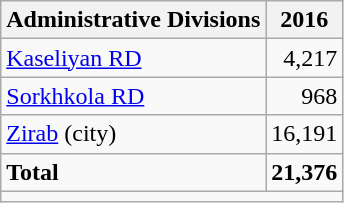<table class="wikitable">
<tr>
<th>Administrative Divisions</th>
<th>2016</th>
</tr>
<tr>
<td><a href='#'>Kaseliyan RD</a></td>
<td style="text-align: right;">4,217</td>
</tr>
<tr>
<td><a href='#'>Sorkhkola RD</a></td>
<td style="text-align: right;">968</td>
</tr>
<tr>
<td><a href='#'>Zirab</a> (city)</td>
<td style="text-align: right;">16,191</td>
</tr>
<tr>
<td><strong>Total</strong></td>
<td style="text-align: right;"><strong>21,376</strong></td>
</tr>
<tr>
<td colspan=2></td>
</tr>
</table>
